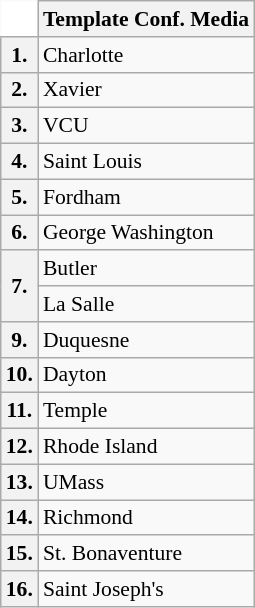<table class="wikitable" style="white-space:nowrap; font-size:90%;">
<tr>
<td ! style="background:white; border-top-style:hidden; border-left-style:hidden;"></td>
<th>Template Conf. Media</th>
</tr>
<tr>
<th>1.</th>
<td>Charlotte</td>
</tr>
<tr>
<th>2.</th>
<td>Xavier</td>
</tr>
<tr>
<th>3.</th>
<td>VCU</td>
</tr>
<tr>
<th>4.</th>
<td>Saint Louis</td>
</tr>
<tr>
<th>5.</th>
<td>Fordham</td>
</tr>
<tr>
<th>6.</th>
<td>George Washington</td>
</tr>
<tr>
<th rowspan="2">7.</th>
<td>Butler</td>
</tr>
<tr>
<td>La Salle</td>
</tr>
<tr>
<th>9.</th>
<td>Duquesne</td>
</tr>
<tr>
<th>10.</th>
<td>Dayton</td>
</tr>
<tr>
<th>11.</th>
<td>Temple</td>
</tr>
<tr>
<th>12.</th>
<td>Rhode Island</td>
</tr>
<tr>
<th>13.</th>
<td>UMass</td>
</tr>
<tr>
<th>14.</th>
<td>Richmond</td>
</tr>
<tr>
<th>15.</th>
<td>St. Bonaventure</td>
</tr>
<tr>
<th>16.</th>
<td>Saint Joseph's</td>
</tr>
</table>
